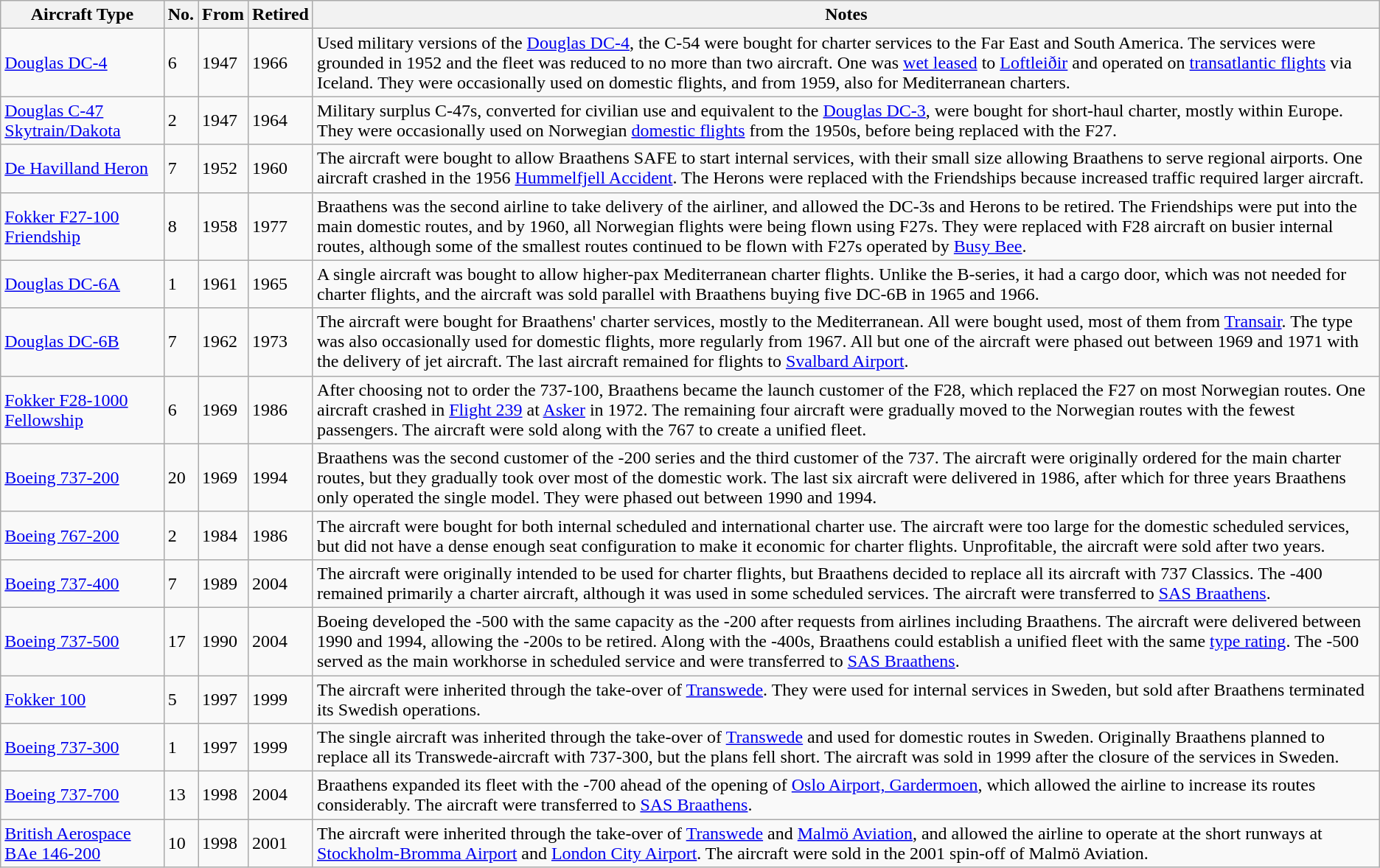<table class="wikitable sortable">
<tr>
<th>Aircraft Type</th>
<th>No.</th>
<th>From</th>
<th>Retired</th>
<th>Notes</th>
</tr>
<tr>
<td><a href='#'>Douglas DC-4</a></td>
<td>6</td>
<td>1947</td>
<td>1966</td>
<td>Used military versions of the <a href='#'>Douglas DC-4</a>, the C-54 were bought for charter services to the Far East and South America. The services were grounded in 1952 and the fleet was reduced to no more than two aircraft. One was <a href='#'>wet leased</a> to <a href='#'>Loftleiðir</a> and operated on <a href='#'>transatlantic flights</a> via Iceland. They were occasionally used on domestic flights, and from 1959, also for Mediterranean charters.</td>
</tr>
<tr>
<td><a href='#'>Douglas C-47 Skytrain/Dakota</a></td>
<td>2</td>
<td>1947</td>
<td>1964</td>
<td>Military surplus C-47s, converted for civilian use and equivalent to the <a href='#'>Douglas DC-3</a>, were bought for short-haul charter, mostly within Europe. They were occasionally used on Norwegian <a href='#'>domestic flights</a> from the 1950s, before being replaced with the F27.</td>
</tr>
<tr>
<td><a href='#'>De Havilland Heron</a></td>
<td>7</td>
<td>1952</td>
<td>1960</td>
<td>The aircraft were bought to allow Braathens SAFE to start internal services, with their small size allowing Braathens to serve regional airports. One aircraft crashed in the 1956 <a href='#'>Hummelfjell Accident</a>. The Herons were replaced with the Friendships because increased traffic required larger aircraft.</td>
</tr>
<tr>
<td><a href='#'>Fokker F27-100 Friendship</a></td>
<td>8</td>
<td>1958</td>
<td>1977</td>
<td>Braathens was the second airline to take delivery of the airliner, and allowed the DC-3s and Herons to be retired. The Friendships were put into the main domestic routes, and by 1960, all Norwegian flights were being flown using F27s. They were replaced with F28 aircraft on busier internal routes, although some of the smallest routes continued to be flown with F27s operated by <a href='#'>Busy Bee</a>.</td>
</tr>
<tr>
<td><a href='#'>Douglas DC-6A</a></td>
<td>1</td>
<td>1961</td>
<td>1965</td>
<td>A single aircraft was bought to allow higher-pax Mediterranean charter flights. Unlike the B-series, it had a cargo door, which was not needed for charter flights, and the aircraft was sold parallel with Braathens buying five DC-6B in 1965 and 1966.</td>
</tr>
<tr>
<td><a href='#'>Douglas DC-6B</a></td>
<td>7</td>
<td>1962</td>
<td>1973</td>
<td>The aircraft were bought for Braathens' charter services, mostly to the Mediterranean. All were bought used, most of them from <a href='#'>Transair</a>. The type was also occasionally used for domestic flights, more regularly from 1967. All but one of the aircraft were phased out between 1969 and 1971 with the delivery of jet aircraft. The last aircraft remained for flights to <a href='#'>Svalbard Airport</a>.</td>
</tr>
<tr>
<td><a href='#'>Fokker F28-1000 Fellowship</a></td>
<td>6</td>
<td>1969</td>
<td>1986</td>
<td>After choosing not to order the 737-100, Braathens became the launch customer of the F28, which replaced the F27 on most Norwegian routes. One aircraft crashed in <a href='#'>Flight 239</a> at <a href='#'>Asker</a> in 1972. The remaining four aircraft were gradually moved to the Norwegian routes with the fewest passengers. The aircraft were sold along with the 767 to create a unified fleet.</td>
</tr>
<tr>
<td><a href='#'>Boeing 737-200</a></td>
<td>20</td>
<td>1969</td>
<td>1994</td>
<td>Braathens was the second customer of the -200 series and the third customer of the 737. The aircraft were originally ordered for the main charter routes, but they gradually took over most of the domestic work. The last six aircraft were delivered in 1986, after which for three years Braathens only operated the single model. They were phased out between 1990 and 1994.</td>
</tr>
<tr>
<td><a href='#'>Boeing 767-200</a></td>
<td>2</td>
<td>1984</td>
<td>1986</td>
<td>The aircraft were bought for both internal scheduled and international charter use. The aircraft were too large for the domestic scheduled services, but did not have a dense enough seat configuration to make it economic for charter flights. Unprofitable, the aircraft were sold after two years.</td>
</tr>
<tr>
<td><a href='#'>Boeing 737-400</a></td>
<td>7</td>
<td>1989</td>
<td>2004</td>
<td>The aircraft were originally intended to be used for charter flights, but Braathens decided to replace all its aircraft with 737 Classics. The -400 remained primarily a charter aircraft, although it was used in some scheduled services. The aircraft were transferred to <a href='#'>SAS Braathens</a>.</td>
</tr>
<tr>
<td><a href='#'>Boeing 737-500</a></td>
<td>17</td>
<td>1990</td>
<td>2004</td>
<td>Boeing developed the -500 with the same capacity as the -200 after requests from airlines including Braathens. The aircraft were delivered between 1990 and 1994, allowing the -200s to be retired. Along with the -400s, Braathens could establish a unified fleet with the same <a href='#'>type rating</a>. The -500 served as the main workhorse in scheduled service and were transferred to <a href='#'>SAS Braathens</a>.</td>
</tr>
<tr>
<td><a href='#'>Fokker 100</a></td>
<td>5</td>
<td>1997</td>
<td>1999</td>
<td>The aircraft were inherited through the take-over of <a href='#'>Transwede</a>. They were used for internal services in Sweden, but sold after Braathens terminated its Swedish operations.</td>
</tr>
<tr>
<td><a href='#'>Boeing 737-300</a></td>
<td>1</td>
<td>1997</td>
<td>1999</td>
<td>The single aircraft was inherited through the take-over of <a href='#'>Transwede</a> and used for domestic routes in Sweden. Originally Braathens planned to replace all its Transwede-aircraft with 737-300, but the plans fell short. The aircraft was sold in 1999 after the closure of the services in Sweden.</td>
</tr>
<tr>
<td><a href='#'>Boeing 737-700</a></td>
<td>13</td>
<td>1998</td>
<td>2004</td>
<td>Braathens expanded its fleet with the -700 ahead of the opening of <a href='#'>Oslo Airport, Gardermoen</a>, which allowed the airline to increase its routes considerably. The aircraft were transferred to <a href='#'>SAS Braathens</a>.</td>
</tr>
<tr>
<td><a href='#'>British Aerospace BAe 146-200</a></td>
<td>10</td>
<td>1998</td>
<td>2001</td>
<td>The aircraft were inherited through the take-over of <a href='#'>Transwede</a> and <a href='#'>Malmö Aviation</a>, and allowed the airline to operate at the short runways at <a href='#'>Stockholm-Bromma Airport</a> and <a href='#'>London City Airport</a>. The aircraft were sold in the 2001 spin-off of Malmö Aviation.</td>
</tr>
</table>
